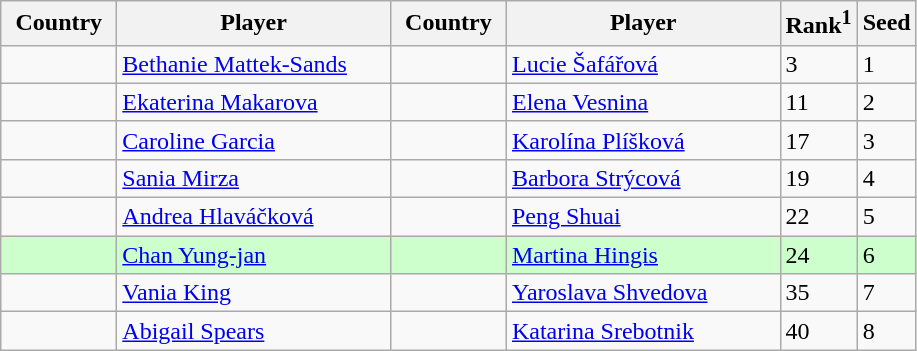<table class="sortable wikitable">
<tr>
<th width="70">Country</th>
<th width="175">Player</th>
<th width="70">Country</th>
<th width="175">Player</th>
<th>Rank<sup>1</sup></th>
<th>Seed</th>
</tr>
<tr>
<td></td>
<td><a href='#'>Bethanie Mattek-Sands</a></td>
<td></td>
<td><a href='#'>Lucie Šafářová</a></td>
<td>3</td>
<td>1</td>
</tr>
<tr>
<td></td>
<td><a href='#'>Ekaterina Makarova</a></td>
<td></td>
<td><a href='#'>Elena Vesnina</a></td>
<td>11</td>
<td>2</td>
</tr>
<tr>
<td></td>
<td><a href='#'>Caroline Garcia</a></td>
<td></td>
<td><a href='#'>Karolína Plíšková</a></td>
<td>17</td>
<td>3</td>
</tr>
<tr>
<td></td>
<td><a href='#'>Sania Mirza</a></td>
<td></td>
<td><a href='#'>Barbora Strýcová</a></td>
<td>19</td>
<td>4</td>
</tr>
<tr>
<td></td>
<td><a href='#'>Andrea Hlaváčková</a></td>
<td></td>
<td><a href='#'>Peng Shuai</a></td>
<td>22</td>
<td>5</td>
</tr>
<tr style="background:#cfc;">
<td></td>
<td><a href='#'>Chan Yung-jan</a></td>
<td></td>
<td><a href='#'>Martina Hingis</a></td>
<td>24</td>
<td>6</td>
</tr>
<tr>
<td></td>
<td><a href='#'>Vania King</a></td>
<td></td>
<td><a href='#'>Yaroslava Shvedova</a></td>
<td>35</td>
<td>7</td>
</tr>
<tr>
<td></td>
<td><a href='#'>Abigail Spears</a></td>
<td></td>
<td><a href='#'>Katarina Srebotnik</a></td>
<td>40</td>
<td>8</td>
</tr>
</table>
